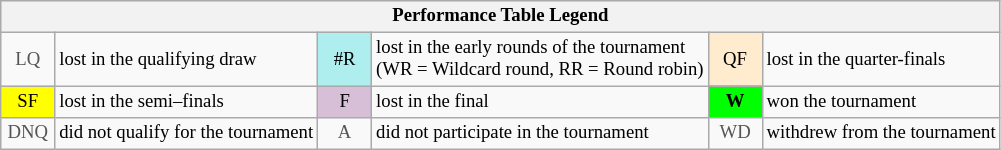<table class="wikitable" style="font-size:78%;">
<tr bgcolor="#efefef">
<th colspan="6">Performance Table Legend</th>
</tr>
<tr>
<td align="center" style="color:#555555;" width="30">LQ</td>
<td>lost in the qualifying draw</td>
<td align="center" style="background:#afeeee;">#R</td>
<td>lost in the early rounds  of the tournament<br>(WR = Wildcard round, RR = Round robin)</td>
<td align="center" style="background:#ffebcd;">QF</td>
<td>lost in the quarter-finals</td>
</tr>
<tr>
<td align="center" style="background:yellow;">SF</td>
<td>lost in the semi–finals</td>
<td align="center" style="background:#D8BFD8;">F</td>
<td>lost in the final</td>
<td align="center" style="background:#00ff00;"><strong>W</strong></td>
<td>won the tournament</td>
</tr>
<tr>
<td align="center" style="color:#555555;" width="30">DNQ</td>
<td>did not qualify for the tournament</td>
<td align="center" style="color:#555555;" width="30">A</td>
<td>did not participate in the tournament</td>
<td align="center" style="color:#555555;" width="30">WD</td>
<td>withdrew from the tournament</td>
</tr>
</table>
